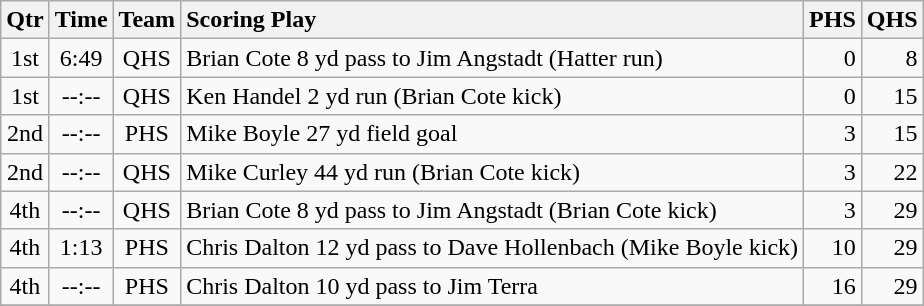<table class="wikitable">
<tr>
<th style="text-align: center;">Qtr</th>
<th style="text-align: center;">Time</th>
<th style="text-align: center;">Team</th>
<th style="text-align: left;">Scoring Play</th>
<th style="text-align: right;">PHS</th>
<th style="text-align: right;">QHS</th>
</tr>
<tr>
<td style="text-align: center;">1st</td>
<td style="text-align: center;">6:49</td>
<td style="text-align: center;">QHS</td>
<td style="text-align: left;">Brian Cote 8 yd pass to Jim Angstadt (Hatter run)</td>
<td style="text-align: right;">0</td>
<td style="text-align: right;">8</td>
</tr>
<tr>
<td style="text-align: center;">1st</td>
<td style="text-align: center;">--:--</td>
<td style="text-align: center;">QHS</td>
<td style="text-align: left;">Ken Handel 2 yd run (Brian Cote kick)</td>
<td style="text-align: right;">0</td>
<td style="text-align: right;">15</td>
</tr>
<tr>
<td style="text-align: center;">2nd</td>
<td style="text-align: center;">--:--</td>
<td style="text-align: center;">PHS</td>
<td style="text-align: left;">Mike Boyle 27 yd field goal</td>
<td style="text-align: right;">3</td>
<td style="text-align: right;">15</td>
</tr>
<tr>
<td style="text-align: center;">2nd</td>
<td style="text-align: center;">--:--</td>
<td style="text-align: center;">QHS</td>
<td style="text-align: left;">Mike Curley 44 yd run (Brian Cote kick)</td>
<td style="text-align: right;">3</td>
<td style="text-align: right;">22</td>
</tr>
<tr>
<td style="text-align: center;">4th</td>
<td style="text-align: center;">--:--</td>
<td style="text-align: center;">QHS</td>
<td style="text-align: left;">Brian Cote 8 yd pass to Jim Angstadt (Brian Cote kick)</td>
<td style="text-align: right;">3</td>
<td style="text-align: right;">29</td>
</tr>
<tr>
<td style="text-align: center;">4th</td>
<td style="text-align: center;">1:13</td>
<td style="text-align: center;">PHS</td>
<td style="text-align: left;">Chris Dalton 12 yd pass to Dave Hollenbach (Mike Boyle kick)</td>
<td style="text-align: right;">10</td>
<td style="text-align: right;">29</td>
</tr>
<tr>
<td style="text-align: center;">4th</td>
<td style="text-align: center;">--:--</td>
<td style="text-align: center;">PHS</td>
<td style="text-align: left;">Chris Dalton 10 yd pass to Jim Terra</td>
<td style="text-align: right;">16</td>
<td style="text-align: right;">29</td>
</tr>
<tr>
</tr>
</table>
